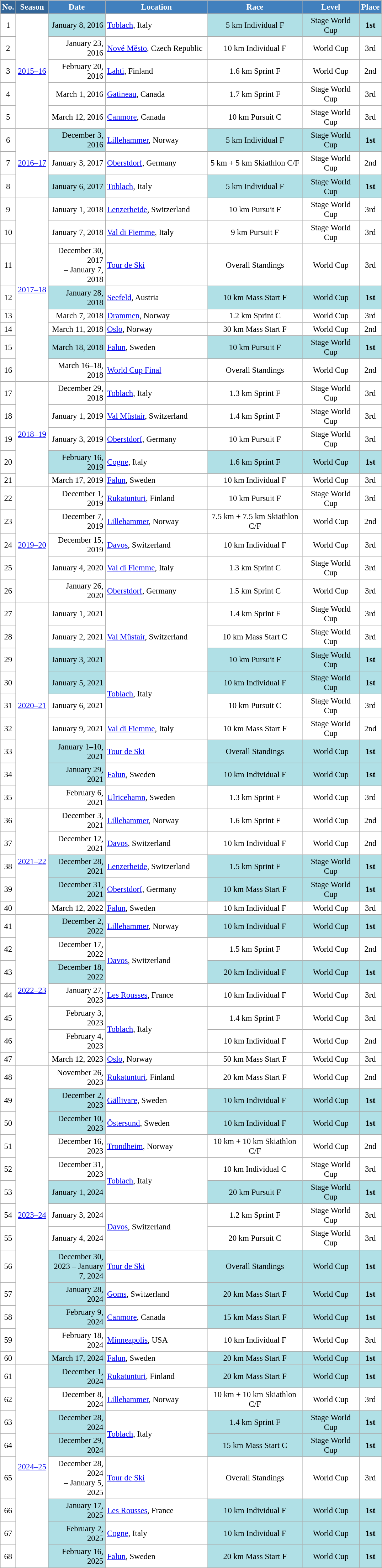<table class="wikitable sortable" style="font-size:95%; text-align:center; border:grey solid 1px; border-collapse:collapse; background:#ffffff;">
<tr style="background:#efefef;">
<th style="background-color:#369; color:white;">No.</th>
<th style="background-color:#369; color:white;">Season</th>
<th style="background-color:#4180be; color:white; width:100px;">Date</th>
<th style="background-color:#4180be; color:white; width:185px;">Location</th>
<th style="background-color:#4180be; color:white; width:170px;">Race</th>
<th style="background-color:#4180be; color:white; width:100px;">Level</th>
<th style="background-color:#4180be; color:white;">Place</th>
</tr>
<tr>
<td align="center">1</td>
<td rowspan="5" align="center"><a href='#'>2015–16</a></td>
<td bgcolor="#BOEOE6" align="right">January 8, 2016</td>
<td align="left"> <a href='#'>Toblach</a>, Italy</td>
<td bgcolor="#BOEOE6">5 km Individual F</td>
<td bgcolor="#BOEOE6">Stage World Cup</td>
<td bgcolor="#BOEOE6"><strong>1st</strong></td>
</tr>
<tr>
<td align="center">2</td>
<td align="right">January 23, 2016</td>
<td align="left"> <a href='#'>Nové Město</a>, Czech Republic</td>
<td>10 km Individual F</td>
<td>World Cup</td>
<td>3rd</td>
</tr>
<tr>
<td align="center">3</td>
<td align="right">February 20, 2016</td>
<td align="left"> <a href='#'>Lahti</a>, Finland</td>
<td>1.6 km Sprint F</td>
<td>World Cup</td>
<td>2nd</td>
</tr>
<tr>
<td align="center">4</td>
<td align="right">March 1, 2016</td>
<td align="left"> <a href='#'>Gatineau</a>, Canada</td>
<td>1.7 km Sprint F</td>
<td>Stage World Cup</td>
<td>3rd</td>
</tr>
<tr>
<td align="center">5</td>
<td align="right">March 12, 2016</td>
<td align="left"> <a href='#'>Canmore</a>, Canada</td>
<td>10 km Pursuit C</td>
<td>Stage World Cup</td>
<td>3rd</td>
</tr>
<tr>
<td align="center">6</td>
<td rowspan="3" align="center"><a href='#'>2016–17</a></td>
<td bgcolor="#BOEOE6" align="right">December 3, 2016</td>
<td align="left"> <a href='#'>Lillehammer</a>, Norway</td>
<td bgcolor="#BOEOE6">5 km Individual F</td>
<td bgcolor="#BOEOE6">Stage World Cup</td>
<td bgcolor="#BOEOE6"><strong>1st</strong></td>
</tr>
<tr>
<td align="center">7</td>
<td align="right">January 3, 2017</td>
<td align="left"> <a href='#'>Oberstdorf</a>, Germany</td>
<td>5 km + 5 km Skiathlon C/F</td>
<td>Stage World Cup</td>
<td>2nd</td>
</tr>
<tr>
<td align="center">8</td>
<td bgcolor="#BOEOE6" align="right">January 6, 2017</td>
<td align="left"> <a href='#'>Toblach</a>, Italy</td>
<td bgcolor="#BOEOE6">5 km Individual F</td>
<td bgcolor="#BOEOE6">Stage World Cup</td>
<td bgcolor="#BOEOE6"><strong>1st</strong></td>
</tr>
<tr>
<td align="center">9</td>
<td rowspan="8" align="center"><a href='#'>2017–18</a></td>
<td align="right">January 1, 2018</td>
<td align="left"> <a href='#'>Lenzerheide</a>, Switzerland</td>
<td>10 km Pursuit F</td>
<td>Stage World Cup</td>
<td>3rd</td>
</tr>
<tr>
<td align="center">10</td>
<td align="right">January 7, 2018</td>
<td align="left"> <a href='#'>Val di Fiemme</a>, Italy</td>
<td>9 km Pursuit F</td>
<td>Stage World Cup</td>
<td>3rd</td>
</tr>
<tr>
<td align="center">11</td>
<td align="right">December 30, 2017<br>– January 7, 2018</td>
<td align="left"> <a href='#'>Tour de Ski</a></td>
<td>Overall Standings</td>
<td>World Cup</td>
<td>3rd</td>
</tr>
<tr>
<td align="center">12</td>
<td bgcolor="#BOEOE6" align="right">January 28, 2018</td>
<td align="left"> <a href='#'>Seefeld</a>, Austria</td>
<td bgcolor="#BOEOE6">10 km Mass Start F</td>
<td bgcolor="#BOEOE6">World Cup</td>
<td bgcolor="#BOEOE6"><strong>1st</strong></td>
</tr>
<tr>
<td align="center">13</td>
<td align="right">March 7, 2018</td>
<td align="left"> <a href='#'>Drammen</a>, Norway</td>
<td>1.2 km Sprint C</td>
<td>World Cup</td>
<td>3rd</td>
</tr>
<tr>
<td align="center">14</td>
<td align="right">March 11, 2018</td>
<td align="left"> <a href='#'>Oslo</a>, Norway</td>
<td>30 km Mass Start F</td>
<td>World Cup</td>
<td>2nd</td>
</tr>
<tr>
<td align="center">15</td>
<td bgcolor="#BOEOE6" align="right">March 18, 2018</td>
<td align="left"> <a href='#'>Falun</a>, Sweden</td>
<td bgcolor="#BOEOE6">10 km Pursuit F</td>
<td bgcolor="#BOEOE6">Stage World Cup</td>
<td bgcolor="#BOEOE6"><strong>1st</strong></td>
</tr>
<tr>
<td align="center">16</td>
<td align="right">March 16–18, 2018</td>
<td align="left"> <a href='#'>World Cup Final</a></td>
<td>Overall Standings</td>
<td>World Cup</td>
<td>2nd</td>
</tr>
<tr>
<td align="center">17</td>
<td rowspan="5" align="center"><a href='#'>2018–19</a></td>
<td align="right">December 29, 2018</td>
<td align="left"> <a href='#'>Toblach</a>, Italy</td>
<td>1.3 km Sprint F</td>
<td>Stage World Cup</td>
<td>3rd</td>
</tr>
<tr>
<td align="center">18</td>
<td align="right">January 1, 2019</td>
<td align="left"> <a href='#'>Val Müstair</a>, Switzerland</td>
<td>1.4 km Sprint F</td>
<td>Stage World Cup</td>
<td>3rd</td>
</tr>
<tr>
<td align="center">19</td>
<td align="right">January 3, 2019</td>
<td align="left"> <a href='#'>Oberstdorf</a>, Germany</td>
<td>10 km Pursuit F</td>
<td>Stage World Cup</td>
<td>3rd</td>
</tr>
<tr>
<td align="center">20</td>
<td bgcolor="#BOEOE6" align="right">February 16, 2019</td>
<td align="left"> <a href='#'>Cogne</a>, Italy</td>
<td bgcolor="#BOEOE6">1.6 km Sprint F</td>
<td bgcolor="#BOEOE6">World Cup</td>
<td bgcolor="#BOEOE6"><strong>1st</strong></td>
</tr>
<tr>
<td align="center">21</td>
<td align="right">March 17, 2019</td>
<td align="left"> <a href='#'>Falun</a>, Sweden</td>
<td>10 km Individual F</td>
<td>World Cup</td>
<td>3rd</td>
</tr>
<tr>
<td align="center">22</td>
<td rowspan="5" align="center"><a href='#'>2019–20</a></td>
<td align="right">December 1, 2019</td>
<td align="left"> <a href='#'>Rukatunturi</a>, Finland</td>
<td>10 km Pursuit F</td>
<td>Stage World Cup</td>
<td>3rd</td>
</tr>
<tr>
<td align="center">23</td>
<td align="right">December 7, 2019</td>
<td align="left"> <a href='#'>Lillehammer</a>, Norway</td>
<td>7.5 km + 7.5 km Skiathlon C/F</td>
<td>World Cup</td>
<td>2nd</td>
</tr>
<tr>
<td align="center">24</td>
<td align="right">December 15, 2019</td>
<td align="left"> <a href='#'>Davos</a>, Switzerland</td>
<td>10 km Individual F</td>
<td>World Cup</td>
<td>3rd</td>
</tr>
<tr>
<td align="center">25</td>
<td align="right">January 4, 2020</td>
<td align="left"> <a href='#'>Val di Fiemme</a>, Italy</td>
<td>1.3 km Sprint C</td>
<td>Stage World Cup</td>
<td>3rd</td>
</tr>
<tr>
<td align="center">26</td>
<td align="right">January 26, 2020</td>
<td align="left"> <a href='#'>Oberstdorf</a>, Germany</td>
<td>1.5 km Sprint C</td>
<td>World Cup</td>
<td>3rd</td>
</tr>
<tr>
<td align="center">27</td>
<td rowspan="9" align="center"><a href='#'>2020–21</a></td>
<td align="right">January 1, 2021</td>
<td rowspan="3" align="left"> <a href='#'>Val Müstair</a>, Switzerland</td>
<td>1.4 km Sprint F</td>
<td>Stage World Cup</td>
<td>3rd</td>
</tr>
<tr>
<td align="center">28</td>
<td align="right">January 2, 2021</td>
<td>10 km Mass Start C</td>
<td>Stage World Cup</td>
<td>3rd</td>
</tr>
<tr>
<td align="center">29</td>
<td bgcolor="#BOEOE6" align="right">January 3, 2021</td>
<td bgcolor="#BOEOE6">10 km Pursuit F</td>
<td bgcolor="#BOEOE6">Stage World Cup</td>
<td bgcolor="#BOEOE6"><strong>1st</strong></td>
</tr>
<tr>
<td align="center">30</td>
<td bgcolor="#BOEOE6" align="right">January 5, 2021</td>
<td rowspan="2" align="left"> <a href='#'>Toblach</a>, Italy</td>
<td bgcolor="#BOEOE6">10 km Individual F</td>
<td bgcolor="#BOEOE6">Stage World Cup</td>
<td bgcolor="#BOEOE6"><strong>1st</strong></td>
</tr>
<tr>
<td align="center">31</td>
<td align="right">January 6, 2021</td>
<td>10 km Pursuit C</td>
<td>Stage World Cup</td>
<td>3rd</td>
</tr>
<tr>
<td align="center">32</td>
<td align="right">January 9, 2021</td>
<td align="left"> <a href='#'>Val di Fiemme</a>, Italy</td>
<td>10 km Mass Start F</td>
<td>Stage World Cup</td>
<td>2nd</td>
</tr>
<tr>
<td align="center">33</td>
<td align="right" bgcolor="#BOEOE6">January 1–10, 2021</td>
<td align="left"> <a href='#'>Tour de Ski</a></td>
<td bgcolor="#BOEOE6">Overall Standings</td>
<td bgcolor="#BOEOE6">World Cup</td>
<td bgcolor="#BOEOE6"><strong>1st</strong></td>
</tr>
<tr>
<td align="center">34</td>
<td align="right" bgcolor="#BOEOE6">January 29, 2021</td>
<td align="left"> <a href='#'>Falun</a>, Sweden</td>
<td bgcolor="#BOEOE6">10 km Individual F</td>
<td bgcolor="#BOEOE6">World Cup</td>
<td bgcolor="#BOEOE6"><strong>1st</strong></td>
</tr>
<tr>
<td align="center">35</td>
<td align="right">February 6, 2021</td>
<td align="left"> <a href='#'>Ulricehamn</a>, Sweden</td>
<td>1.3 km Sprint F</td>
<td>World Cup</td>
<td>3rd</td>
</tr>
<tr>
<td align="center">36</td>
<td rowspan="5" align="center"><a href='#'>2021–22</a></td>
<td align="right">December 3, 2021</td>
<td align="left"> <a href='#'>Lillehammer</a>, Norway</td>
<td>1.6 km Sprint F</td>
<td>World Cup</td>
<td>2nd</td>
</tr>
<tr>
<td align="center">37</td>
<td align="right">December 12, 2021</td>
<td align="left"> <a href='#'>Davos</a>, Switzerland</td>
<td>10 km Individual F</td>
<td>World Cup</td>
<td>2nd</td>
</tr>
<tr>
<td align="center">38</td>
<td align="right" bgcolor="#BOEOE6">December 28, 2021</td>
<td align="left"> <a href='#'>Lenzerheide</a>, Switzerland</td>
<td bgcolor="#BOEOE6">1.5 km Sprint F</td>
<td bgcolor="#BOEOE6">Stage World Cup</td>
<td bgcolor="#BOEOE6"><strong>1st</strong></td>
</tr>
<tr>
<td align="center">39</td>
<td align="right" bgcolor="#BOEOE6">December 31, 2021</td>
<td align="left"> <a href='#'>Oberstdorf</a>, Germany</td>
<td bgcolor="#BOEOE6">10 km Mass Start F</td>
<td bgcolor="#BOEOE6">Stage World Cup</td>
<td bgcolor="#BOEOE6"><strong>1st</strong></td>
</tr>
<tr>
<td align="center">40</td>
<td align="right">March 12, 2022</td>
<td align="left"> <a href='#'>Falun</a>, Sweden</td>
<td>10 km Individual F</td>
<td>World Cup</td>
<td>3rd</td>
</tr>
<tr>
<td align="center">41</td>
<td rowspan="7" align="center"><a href='#'>2022–23</a></td>
<td align="right" bgcolor="#BOEOE6">December 2, 2022</td>
<td align="left"> <a href='#'>Lillehammer</a>, Norway</td>
<td bgcolor="#BOEOE6">10 km Individual F</td>
<td bgcolor="#BOEOE6">World Cup</td>
<td bgcolor="#BOEOE6"><strong>1st</strong></td>
</tr>
<tr>
<td align="center">42</td>
<td align="right">December 17, 2022</td>
<td rowspan="2" align="left"> <a href='#'>Davos</a>, Switzerland</td>
<td>1.5 km Sprint F</td>
<td>World Cup</td>
<td>2nd</td>
</tr>
<tr>
<td align="center">43</td>
<td bgcolor="#BOEOE6" align="right">December 18, 2022</td>
<td bgcolor="#BOEOE6">20 km Individual F</td>
<td bgcolor="#BOEOE6">World Cup</td>
<td bgcolor="#BOEOE6"><strong>1st</strong></td>
</tr>
<tr>
<td align="center">44</td>
<td align="right">January 27, 2023</td>
<td align="left"> <a href='#'>Les Rousses</a>, France</td>
<td>10 km Individual F</td>
<td>World Cup</td>
<td>3rd</td>
</tr>
<tr>
<td align="center">45</td>
<td align="right">February 3, 2023</td>
<td rowspan="2" align="left"> <a href='#'>Toblach</a>, Italy</td>
<td>1.4 km Sprint F</td>
<td>World Cup</td>
<td>3rd</td>
</tr>
<tr>
<td align="center">46</td>
<td align="right">February 4, 2023</td>
<td>10 km Individual F</td>
<td>World Cup</td>
<td>2nd</td>
</tr>
<tr>
<td align="center">47</td>
<td align="right">March 12, 2023</td>
<td align="left"> <a href='#'>Oslo</a>, Norway</td>
<td>50 km Mass Start F</td>
<td>World Cup</td>
<td>3rd</td>
</tr>
<tr>
<td align="center">48</td>
<td rowspan="13" align="center"><a href='#'>2023–24</a></td>
<td align="right">November 26, 2023</td>
<td align="left"> <a href='#'>Rukatunturi</a>, Finland</td>
<td>20 km Mass Start F</td>
<td>World Cup</td>
<td>2nd</td>
</tr>
<tr>
<td align="center">49</td>
<td bgcolor="#BOEOE6" align="right">December 2, 2023</td>
<td align="left"> <a href='#'>Gällivare</a>, Sweden</td>
<td bgcolor="#BOEOE6">10 km Individual F</td>
<td bgcolor="#BOEOE6">World Cup</td>
<td bgcolor="#BOEOE6"><strong>1st</strong></td>
</tr>
<tr>
<td align="center">50</td>
<td bgcolor="#BOEOE6" align="right">December 10, 2023</td>
<td align="left"> <a href='#'>Östersund</a>, Sweden</td>
<td bgcolor="#BOEOE6">10 km Individual F</td>
<td bgcolor="#BOEOE6">World Cup</td>
<td bgcolor="#BOEOE6"><strong>1st</strong></td>
</tr>
<tr>
<td align="center">51</td>
<td align="right">December 16, 2023</td>
<td align="left"> <a href='#'>Trondheim</a>, Norway</td>
<td>10 km + 10 km Skiathlon C/F</td>
<td>World Cup</td>
<td>2nd</td>
</tr>
<tr>
<td align="center">52</td>
<td align="right">December 31, 2023</td>
<td rowspan="2" align="left"> <a href='#'>Toblach</a>, Italy</td>
<td>10 km Individual C</td>
<td>Stage World Cup</td>
<td>3rd</td>
</tr>
<tr>
<td align="center">53</td>
<td bgcolor="#BOEOE6" align="right">January 1, 2024</td>
<td bgcolor="#BOEOE6">20 km Pursuit F</td>
<td bgcolor="#BOEOE6">Stage World Cup</td>
<td bgcolor="#BOEOE6"><strong>1st</strong></td>
</tr>
<tr>
<td align="center">54</td>
<td align="right">January 3, 2024</td>
<td rowspan="2" align="left"> <a href='#'>Davos</a>, Switzerland</td>
<td>1.2 km Sprint F</td>
<td>Stage World Cup</td>
<td>3rd</td>
</tr>
<tr>
<td align="center">55</td>
<td align="right">January 4, 2024</td>
<td>20 km Pursuit C</td>
<td>Stage World Cup</td>
<td>3rd</td>
</tr>
<tr>
<td align="center">56</td>
<td align="right" bgcolor="#BOEOE6">December 30, 2023 – January 7, 2024</td>
<td align="left"> <a href='#'>Tour de Ski</a></td>
<td bgcolor="#BOEOE6">Overall Standings</td>
<td bgcolor="#BOEOE6">World Cup</td>
<td bgcolor="#BOEOE6"><strong>1st</strong></td>
</tr>
<tr>
<td align="center">57</td>
<td bgcolor="#BOEOE6" align="right">January 28, 2024</td>
<td align="left"> <a href='#'>Goms</a>, Switzerland</td>
<td bgcolor="#BOEOE6">20 km Mass Start F</td>
<td bgcolor="#BOEOE6">World Cup</td>
<td bgcolor="#BOEOE6"><strong>1st</strong></td>
</tr>
<tr>
<td align="center">58</td>
<td bgcolor="#BOEOE6" align="right">February 9, 2024</td>
<td align="left"> <a href='#'>Canmore</a>, Canada</td>
<td bgcolor="#BOEOE6">15 km Mass Start F</td>
<td bgcolor="#BOEOE6">World Cup</td>
<td bgcolor="#BOEOE6"><strong>1st</strong></td>
</tr>
<tr>
<td align="center">59</td>
<td align="right">February 18, 2024</td>
<td align="left"> <a href='#'>Minneapolis</a>, USA</td>
<td>10 km Individual F</td>
<td>World Cup</td>
<td>3rd</td>
</tr>
<tr>
<td align="center">60</td>
<td bgcolor="#BOEOE6" align="right">March 17, 2024</td>
<td align="left"> <a href='#'>Falun</a>, Sweden</td>
<td bgcolor="#BOEOE6">20 km Mass Start F</td>
<td bgcolor="#BOEOE6">World Cup</td>
<td bgcolor="#BOEOE6"><strong>1st</strong></td>
</tr>
<tr>
<td align="center">61</td>
<td rowspan="8" align="center"><a href='#'>2024–25</a></td>
<td bgcolor="#BOEOE6" align="right">December 1, 2024</td>
<td align="left"> <a href='#'>Rukatunturi</a>, Finland</td>
<td bgcolor="#BOEOE6">20 km Mass Start F</td>
<td bgcolor="#BOEOE6">World Cup</td>
<td bgcolor="#BOEOE6"><strong>1st</strong></td>
</tr>
<tr>
<td align="center">62</td>
<td align="right">December 8, 2024</td>
<td align="left"> <a href='#'>Lillehammer</a>, Norway</td>
<td>10 km + 10 km Skiathlon C/F</td>
<td>World Cup</td>
<td>3rd</td>
</tr>
<tr>
<td align="center">63</td>
<td bgcolor="#BOEOE6" align="right">December 28, 2024</td>
<td align="left" rowspan="2"> <a href='#'>Toblach</a>, Italy</td>
<td bgcolor="#BOEOE6">1.4 km Sprint F</td>
<td bgcolor="#BOEOE6">Stage World Cup</td>
<td bgcolor="#BOEOE6"><strong>1st</strong></td>
</tr>
<tr>
<td align="center">64</td>
<td bgcolor="#BOEOE6" align="right">December 29, 2024</td>
<td bgcolor="#BOEOE6">15 km Mass Start C</td>
<td bgcolor="#BOEOE6">Stage World Cup</td>
<td bgcolor="#BOEOE6"><strong>1st</strong></td>
</tr>
<tr>
<td align="center">65</td>
<td align="right">December 28, 2024<br>– January 5, 2025</td>
<td align="left"> <a href='#'>Tour de Ski</a></td>
<td>Overall Standings</td>
<td>World Cup</td>
<td>3rd</td>
</tr>
<tr>
<td align="center">66</td>
<td align=right bgcolor="#BOEOE6">January 17, 2025</td>
<td align=left> <a href='#'>Les Rousses</a>, France</td>
<td bgcolor="#BOEOE6">10 km Individual F</td>
<td bgcolor="#BOEOE6">World Cup</td>
<td bgcolor="#BOEOE6"><strong>1st</strong></td>
</tr>
<tr>
<td align="center">67</td>
<td align=right bgcolor="#BOEOE6">February 2, 2025</td>
<td align=left> <a href='#'>Cogne</a>, Italy</td>
<td bgcolor="#BOEOE6">10 km Individual F</td>
<td bgcolor="#BOEOE6">World Cup</td>
<td bgcolor="#BOEOE6"><strong>1st</strong></td>
</tr>
<tr>
<td align="center">68</td>
<td align=right bgcolor="#BOEOE6">February 16, 2025</td>
<td align=left> <a href='#'>Falun</a>, Sweden</td>
<td bgcolor="#BOEOE6">20 km Mass Start F</td>
<td bgcolor="#BOEOE6">World Cup</td>
<td bgcolor="#BOEOE6"><strong>1st</strong></td>
</tr>
</table>
